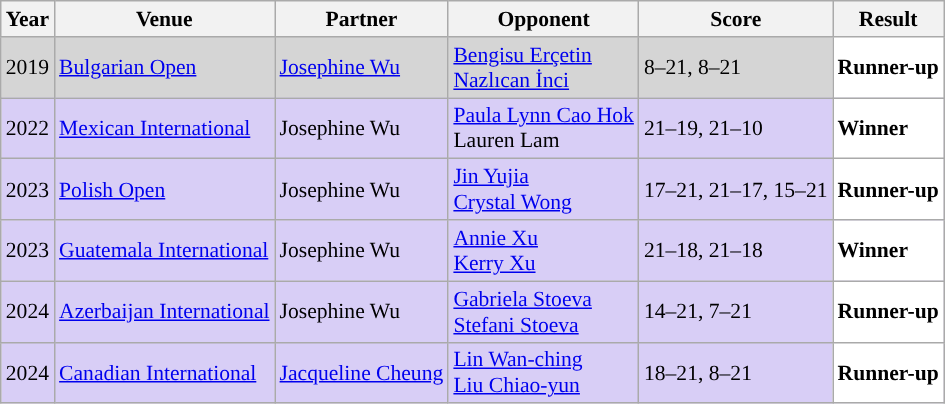<table class="sortable wikitable" style="font-size: 90%;">
<tr>
<th>Year</th>
<th>Venue</th>
<th>Partner</th>
<th>Opponent</th>
<th>Score</th>
<th>Result</th>
</tr>
<tr style="background:#D5D5D5">
<td align="center">2019</td>
<td align="left"><a href='#'>Bulgarian Open</a></td>
<td align="left"> <a href='#'>Josephine Wu</a></td>
<td align="left"> <a href='#'>Bengisu Erçetin</a><br> <a href='#'>Nazlıcan İnci</a></td>
<td align="left">8–21, 8–21</td>
<td style="text-align:left; background:white"> <strong>Runner-up</strong></td>
</tr>
<tr style="background:#D8CEF6">
<td align="center">2022</td>
<td align="left"><a href='#'>Mexican International</a></td>
<td align="left"> Josephine Wu</td>
<td align="left"> <a href='#'>Paula Lynn Cao Hok</a><br> Lauren Lam</td>
<td align="left">21–19, 21–10</td>
<td style="text-align:left; background:white"> <strong>Winner</strong></td>
</tr>
<tr style="background:#D8CEF6">
<td align="center">2023</td>
<td align="left"><a href='#'>Polish Open</a></td>
<td align="left"> Josephine Wu</td>
<td align="left"> <a href='#'>Jin Yujia</a><br> <a href='#'>Crystal Wong</a></td>
<td align="left">17–21, 21–17, 15–21</td>
<td style="text-align:left; background:white"> <strong>Runner-up</strong></td>
</tr>
<tr style="background:#D8CEF6">
<td align="center">2023</td>
<td align="left"><a href='#'>Guatemala International</a></td>
<td align="left"> Josephine Wu</td>
<td align="left"> <a href='#'>Annie Xu</a><br> <a href='#'>Kerry Xu</a></td>
<td align="left">21–18, 21–18</td>
<td style="text-align:left; background:white"> <strong>Winner</strong></td>
</tr>
<tr style="background:#D8CEF6">
<td align="center">2024</td>
<td align="left"><a href='#'>Azerbaijan International</a></td>
<td align="left"> Josephine Wu</td>
<td align="left"> <a href='#'>Gabriela Stoeva</a><br> <a href='#'>Stefani Stoeva</a></td>
<td align="left">14–21, 7–21</td>
<td style="text-align:left; background:white"> <strong>Runner-up</strong></td>
</tr>
<tr style="background:#D8CEF6">
<td align="center">2024</td>
<td align="left"><a href='#'>Canadian International</a></td>
<td align="left"> <a href='#'>Jacqueline Cheung</a></td>
<td align="left"> <a href='#'>Lin Wan-ching</a><br> <a href='#'>Liu Chiao-yun</a></td>
<td align="left">18–21, 8–21</td>
<td style="text-align:left; background:white"> <strong>Runner-up</strong></td>
</tr>
</table>
